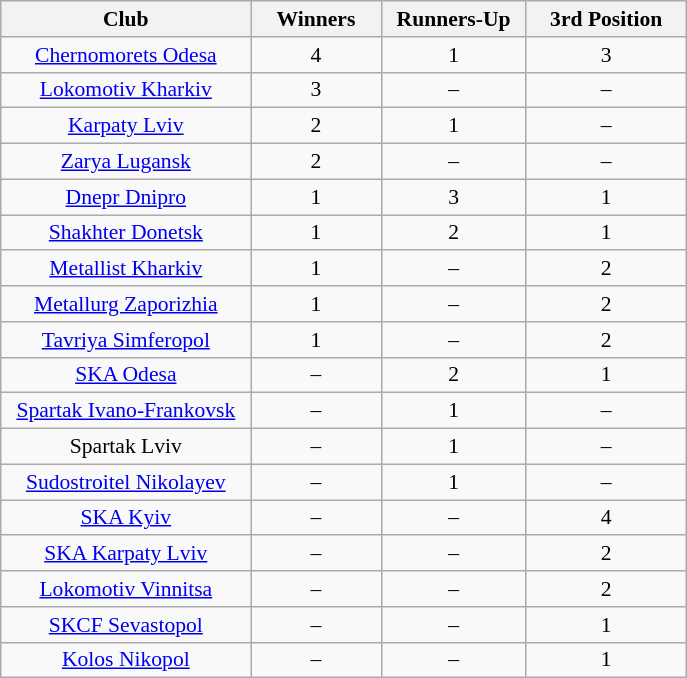<table class="wikitable" style="font-size:90%; text-align: center;">
<tr>
<th width=160>Club</th>
<th width=80>Winners</th>
<th width=90>Runners-Up</th>
<th width=100>3rd Position</th>
</tr>
<tr>
<td><a href='#'>Chernomorets Odesa</a></td>
<td align=center>4</td>
<td align=center>1</td>
<td align=center>3</td>
</tr>
<tr>
<td><a href='#'>Lokomotiv Kharkiv</a></td>
<td align=center>3</td>
<td align=center>–</td>
<td align=center>–</td>
</tr>
<tr>
<td><a href='#'>Karpaty Lviv</a></td>
<td align=center>2</td>
<td align=center>1</td>
<td align=center>–</td>
</tr>
<tr>
<td><a href='#'>Zarya Lugansk</a></td>
<td align=center>2</td>
<td align=center>–</td>
<td align=center>–</td>
</tr>
<tr>
<td><a href='#'>Dnepr Dnipro</a></td>
<td align=center>1</td>
<td align=center>3</td>
<td align=center>1</td>
</tr>
<tr>
<td><a href='#'>Shakhter Donetsk</a></td>
<td align=center>1</td>
<td align=center>2</td>
<td align=center>1</td>
</tr>
<tr>
<td><a href='#'>Metallist Kharkiv</a></td>
<td align=center>1</td>
<td align=center>–</td>
<td align=center>2</td>
</tr>
<tr>
<td><a href='#'>Metallurg Zaporizhia</a></td>
<td align=center>1</td>
<td align=center>–</td>
<td align=center>2</td>
</tr>
<tr>
<td><a href='#'>Tavriya Simferopol</a></td>
<td align=center>1</td>
<td align=center>–</td>
<td align=center>2</td>
</tr>
<tr>
<td><a href='#'>SKA Odesa</a></td>
<td align=center>–</td>
<td align=center>2</td>
<td align=center>1</td>
</tr>
<tr>
<td><a href='#'>Spartak Ivano-Frankovsk</a></td>
<td align=center>–</td>
<td align=center>1</td>
<td align=center>–</td>
</tr>
<tr>
<td>Spartak Lviv</td>
<td align=center>–</td>
<td align=center>1</td>
<td align=center>–</td>
</tr>
<tr>
<td><a href='#'>Sudostroitel Nikolayev</a></td>
<td align=center>–</td>
<td align=center>1</td>
<td align=center>–</td>
</tr>
<tr>
<td><a href='#'>SKA Kyiv</a></td>
<td align=center>–</td>
<td align=center>–</td>
<td align=center>4</td>
</tr>
<tr>
<td><a href='#'>SKA Karpaty Lviv</a></td>
<td align=center>–</td>
<td align=center>–</td>
<td align=center>2</td>
</tr>
<tr>
<td><a href='#'>Lokomotiv Vinnitsa</a></td>
<td align=center>–</td>
<td align=center>–</td>
<td align=center>2</td>
</tr>
<tr>
<td><a href='#'>SKCF Sevastopol</a></td>
<td align=center>–</td>
<td align=center>–</td>
<td align=center>1</td>
</tr>
<tr>
<td><a href='#'>Kolos Nikopol</a></td>
<td align=center>–</td>
<td align=center>–</td>
<td align=center>1</td>
</tr>
</table>
